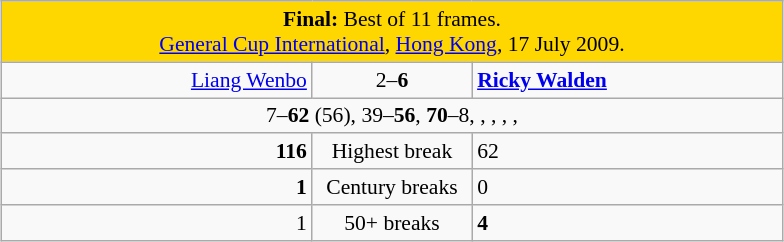<table class="wikitable" style="font-size: 90%; margin: 1em auto 1em auto;">
<tr>
<td colspan = "3" align="center" bgcolor="#ffd700"><strong>Final:</strong> Best of 11 frames.<br><a href='#'>General Cup International</a>, <a href='#'>Hong Kong</a>, 17 July 2009.</td>
</tr>
<tr>
<td width = "200" align="right"><a href='#'>Liang Wenbo</a><br></td>
<td width = "100" align="center">2–<strong>6</strong></td>
<td width = "200"><strong><a href='#'>Ricky Walden</a></strong><br></td>
</tr>
<tr>
<td colspan = "3" align="center" style="font-size: 100%">7–<strong>62</strong> (56), 39–<strong>56</strong>, <strong>70</strong>–8, , , , , </td>
</tr>
<tr>
<td align="right"><strong>116</strong></td>
<td align="center">Highest break</td>
<td align="left">62</td>
</tr>
<tr>
<td align="right"><strong>1</strong></td>
<td align="center">Century breaks</td>
<td align="left">0</td>
</tr>
<tr>
<td align="right">1</td>
<td align="center">50+ breaks</td>
<td align="left"><strong>4</strong></td>
</tr>
</table>
